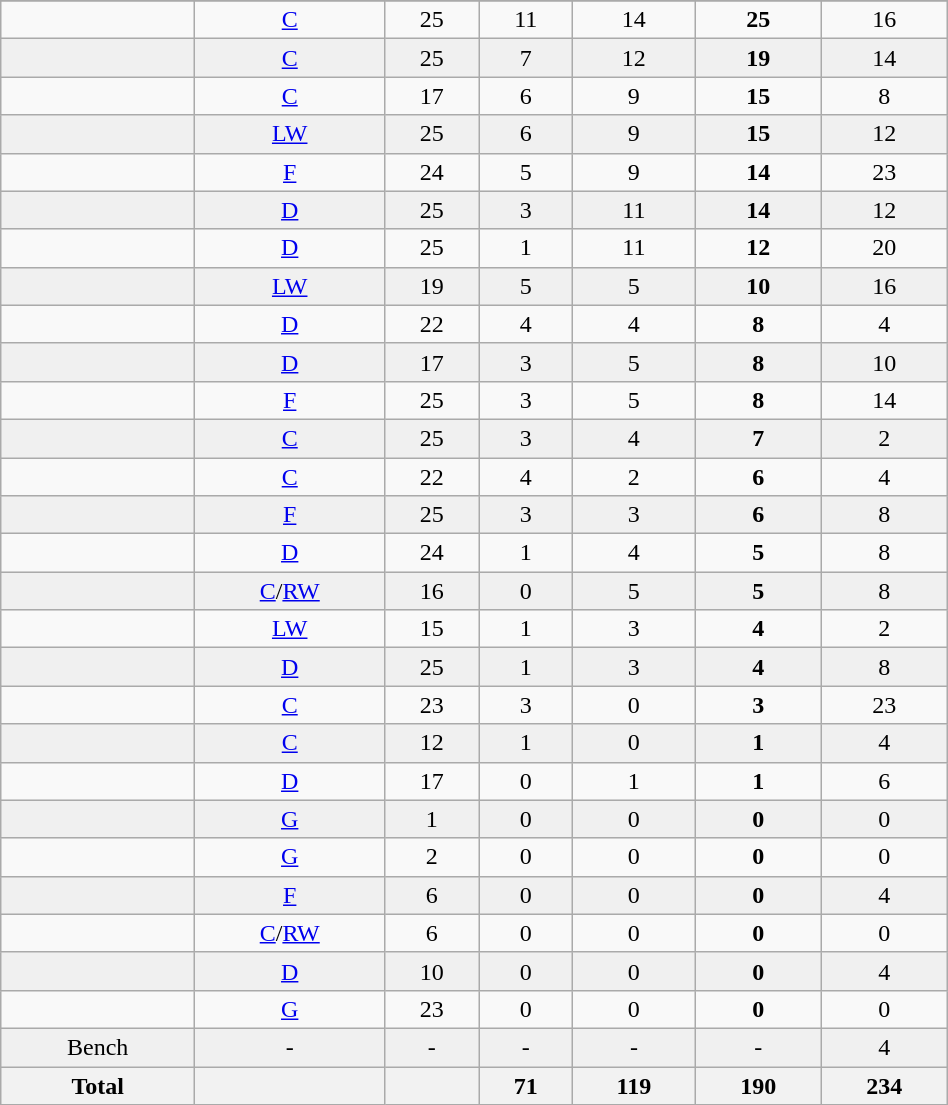<table class="wikitable sortable" width ="50%">
<tr align="center">
</tr>
<tr align="center" bgcolor="">
<td></td>
<td><a href='#'>C</a></td>
<td>25</td>
<td>11</td>
<td>14</td>
<td><strong>25</strong></td>
<td>16</td>
</tr>
<tr align="center" bgcolor="f0f0f0">
<td></td>
<td><a href='#'>C</a></td>
<td>25</td>
<td>7</td>
<td>12</td>
<td><strong>19</strong></td>
<td>14</td>
</tr>
<tr align="center" bgcolor="">
<td></td>
<td><a href='#'>C</a></td>
<td>17</td>
<td>6</td>
<td>9</td>
<td><strong>15</strong></td>
<td>8</td>
</tr>
<tr align="center" bgcolor="f0f0f0">
<td></td>
<td><a href='#'>LW</a></td>
<td>25</td>
<td>6</td>
<td>9</td>
<td><strong>15</strong></td>
<td>12</td>
</tr>
<tr align="center" bgcolor="">
<td></td>
<td><a href='#'>F</a></td>
<td>24</td>
<td>5</td>
<td>9</td>
<td><strong>14</strong></td>
<td>23</td>
</tr>
<tr align="center" bgcolor="f0f0f0">
<td></td>
<td><a href='#'>D</a></td>
<td>25</td>
<td>3</td>
<td>11</td>
<td><strong>14</strong></td>
<td>12</td>
</tr>
<tr align="center" bgcolor="">
<td></td>
<td><a href='#'>D</a></td>
<td>25</td>
<td>1</td>
<td>11</td>
<td><strong>12</strong></td>
<td>20</td>
</tr>
<tr align="center" bgcolor="f0f0f0">
<td></td>
<td><a href='#'>LW</a></td>
<td>19</td>
<td>5</td>
<td>5</td>
<td><strong>10</strong></td>
<td>16</td>
</tr>
<tr align="center" bgcolor="">
<td></td>
<td><a href='#'>D</a></td>
<td>22</td>
<td>4</td>
<td>4</td>
<td><strong>8</strong></td>
<td>4</td>
</tr>
<tr align="center" bgcolor="f0f0f0">
<td></td>
<td><a href='#'>D</a></td>
<td>17</td>
<td>3</td>
<td>5</td>
<td><strong>8</strong></td>
<td>10</td>
</tr>
<tr align="center" bgcolor="">
<td></td>
<td><a href='#'>F</a></td>
<td>25</td>
<td>3</td>
<td>5</td>
<td><strong>8</strong></td>
<td>14</td>
</tr>
<tr align="center" bgcolor="f0f0f0">
<td></td>
<td><a href='#'>C</a></td>
<td>25</td>
<td>3</td>
<td>4</td>
<td><strong>7</strong></td>
<td>2</td>
</tr>
<tr align="center" bgcolor="">
<td></td>
<td><a href='#'>C</a></td>
<td>22</td>
<td>4</td>
<td>2</td>
<td><strong>6</strong></td>
<td>4</td>
</tr>
<tr align="center" bgcolor="f0f0f0">
<td></td>
<td><a href='#'>F</a></td>
<td>25</td>
<td>3</td>
<td>3</td>
<td><strong>6</strong></td>
<td>8</td>
</tr>
<tr align="center" bgcolor="">
<td></td>
<td><a href='#'>D</a></td>
<td>24</td>
<td>1</td>
<td>4</td>
<td><strong>5</strong></td>
<td>8</td>
</tr>
<tr align="center" bgcolor="f0f0f0">
<td></td>
<td><a href='#'>C</a>/<a href='#'>RW</a></td>
<td>16</td>
<td>0</td>
<td>5</td>
<td><strong>5</strong></td>
<td>8</td>
</tr>
<tr align="center" bgcolor="">
<td></td>
<td><a href='#'>LW</a></td>
<td>15</td>
<td>1</td>
<td>3</td>
<td><strong>4</strong></td>
<td>2</td>
</tr>
<tr align="center" bgcolor="f0f0f0">
<td></td>
<td><a href='#'>D</a></td>
<td>25</td>
<td>1</td>
<td>3</td>
<td><strong>4</strong></td>
<td>8</td>
</tr>
<tr align="center" bgcolor="">
<td></td>
<td><a href='#'>C</a></td>
<td>23</td>
<td>3</td>
<td>0</td>
<td><strong>3</strong></td>
<td>23</td>
</tr>
<tr align="center" bgcolor="f0f0f0">
<td></td>
<td><a href='#'>C</a></td>
<td>12</td>
<td>1</td>
<td>0</td>
<td><strong>1</strong></td>
<td>4</td>
</tr>
<tr align="center" bgcolor="">
<td></td>
<td><a href='#'>D</a></td>
<td>17</td>
<td>0</td>
<td>1</td>
<td><strong>1</strong></td>
<td>6</td>
</tr>
<tr align="center" bgcolor="f0f0f0">
<td></td>
<td><a href='#'>G</a></td>
<td>1</td>
<td>0</td>
<td>0</td>
<td><strong>0</strong></td>
<td>0</td>
</tr>
<tr align="center" bgcolor="">
<td></td>
<td><a href='#'>G</a></td>
<td>2</td>
<td>0</td>
<td>0</td>
<td><strong>0</strong></td>
<td>0</td>
</tr>
<tr align="center" bgcolor="f0f0f0">
<td></td>
<td><a href='#'>F</a></td>
<td>6</td>
<td>0</td>
<td>0</td>
<td><strong>0</strong></td>
<td>4</td>
</tr>
<tr align="center" bgcolor="">
<td></td>
<td><a href='#'>C</a>/<a href='#'>RW</a></td>
<td>6</td>
<td>0</td>
<td>0</td>
<td><strong>0</strong></td>
<td>0</td>
</tr>
<tr align="center" bgcolor="f0f0f0">
<td></td>
<td><a href='#'>D</a></td>
<td>10</td>
<td>0</td>
<td>0</td>
<td><strong>0</strong></td>
<td>4</td>
</tr>
<tr align="center" bgcolor="">
<td></td>
<td><a href='#'>G</a></td>
<td>23</td>
<td>0</td>
<td>0</td>
<td><strong>0</strong></td>
<td>0</td>
</tr>
<tr align="center" bgcolor="f0f0f0">
<td>Bench</td>
<td>-</td>
<td>-</td>
<td>-</td>
<td>-</td>
<td>-</td>
<td>4</td>
</tr>
<tr>
<th>Total</th>
<th></th>
<th></th>
<th>71</th>
<th>119</th>
<th>190</th>
<th>234</th>
</tr>
</table>
